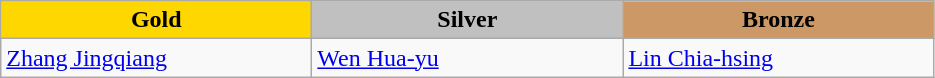<table class="wikitable" style="text-align:left">
<tr align="center">
<td width=200 bgcolor=gold><strong>Gold</strong></td>
<td width=200 bgcolor=silver><strong>Silver</strong></td>
<td width=200 bgcolor=CC9966><strong>Bronze</strong></td>
</tr>
<tr>
<td><a href='#'>Zhang Jingqiang</a><br></td>
<td><a href='#'>Wen Hua-yu</a><br></td>
<td><a href='#'>Lin Chia-hsing</a><br></td>
</tr>
</table>
